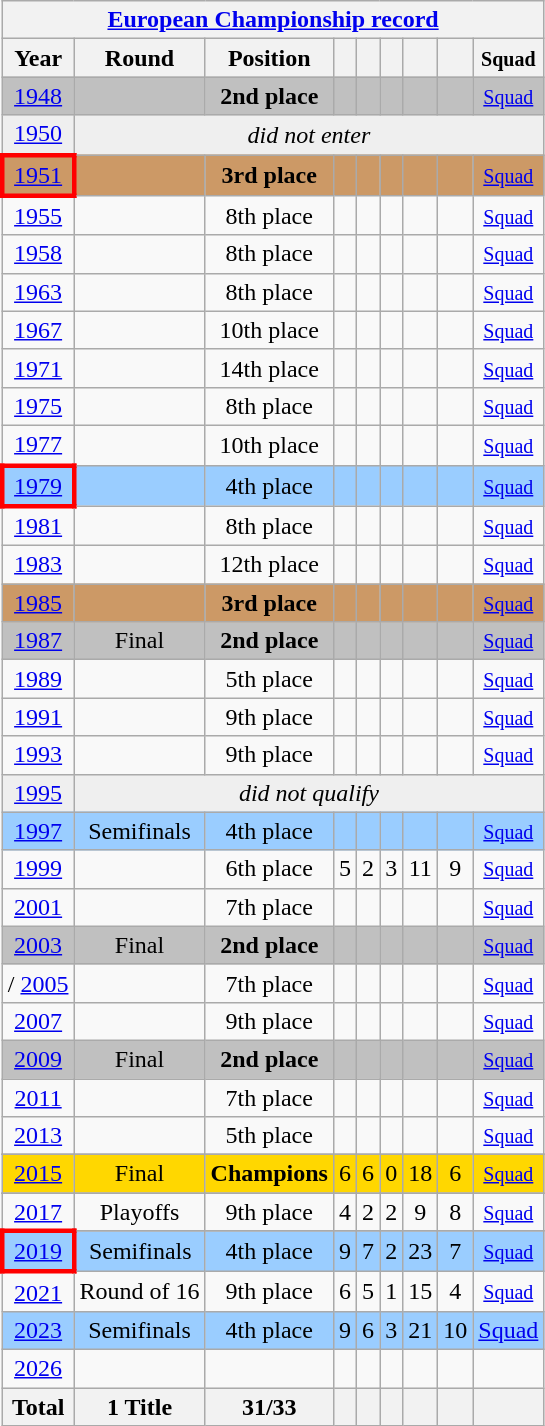<table class="wikitable" style="text-align:center">
<tr>
<th colspan=9><a href='#'>European Championship record</a></th>
</tr>
<tr>
<th>Year</th>
<th>Round</th>
<th>Position</th>
<th></th>
<th></th>
<th></th>
<th></th>
<th></th>
<th><small>Squad</small></th>
</tr>
<tr bgcolor=silver>
<td> <a href='#'>1948</a></td>
<td></td>
<td> <strong>2nd place</strong></td>
<td></td>
<td></td>
<td></td>
<td></td>
<td></td>
<td><small><a href='#'>Squad</a></small></td>
</tr>
<tr bgcolor="efefef">
<td> <a href='#'>1950</a></td>
<td colspan=8 align=center><em>did not enter</em></td>
</tr>
<tr bgcolor=cc9966>
<td style="border:3px solid red"> <a href='#'>1951</a></td>
<td></td>
<td> <strong>3rd place</strong></td>
<td></td>
<td></td>
<td></td>
<td></td>
<td></td>
<td><small><a href='#'>Squad</a></small></td>
</tr>
<tr>
<td> <a href='#'>1955</a></td>
<td></td>
<td>8th place</td>
<td></td>
<td></td>
<td></td>
<td></td>
<td></td>
<td><small><a href='#'>Squad</a></small></td>
</tr>
<tr>
<td> <a href='#'>1958</a></td>
<td></td>
<td>8th place</td>
<td></td>
<td></td>
<td></td>
<td></td>
<td></td>
<td><small><a href='#'>Squad</a></small></td>
</tr>
<tr>
<td> <a href='#'>1963</a></td>
<td></td>
<td>8th place</td>
<td></td>
<td></td>
<td></td>
<td></td>
<td></td>
<td><small><a href='#'>Squad</a></small></td>
</tr>
<tr>
<td> <a href='#'>1967</a></td>
<td></td>
<td>10th place</td>
<td></td>
<td></td>
<td></td>
<td></td>
<td></td>
<td><small><a href='#'>Squad</a></small></td>
</tr>
<tr>
<td> <a href='#'>1971</a></td>
<td></td>
<td>14th place</td>
<td></td>
<td></td>
<td></td>
<td></td>
<td></td>
<td><small><a href='#'>Squad</a></small></td>
</tr>
<tr>
<td> <a href='#'>1975</a></td>
<td></td>
<td>8th place</td>
<td></td>
<td></td>
<td></td>
<td></td>
<td></td>
<td><small><a href='#'>Squad</a></small></td>
</tr>
<tr>
<td> <a href='#'>1977</a></td>
<td></td>
<td>10th place</td>
<td></td>
<td></td>
<td></td>
<td></td>
<td></td>
<td><small><a href='#'>Squad</a></small></td>
</tr>
<tr bgcolor=#9acdff>
<td style="border:3px solid red"> <a href='#'>1979</a></td>
<td></td>
<td>4th place</td>
<td></td>
<td></td>
<td></td>
<td></td>
<td></td>
<td><small><a href='#'>Squad</a></small></td>
</tr>
<tr>
<td> <a href='#'>1981</a></td>
<td></td>
<td>8th place</td>
<td></td>
<td></td>
<td></td>
<td></td>
<td></td>
<td><small><a href='#'>Squad</a></small></td>
</tr>
<tr>
<td> <a href='#'>1983</a></td>
<td></td>
<td>12th place</td>
<td></td>
<td></td>
<td></td>
<td></td>
<td></td>
<td><small><a href='#'>Squad</a></small></td>
</tr>
<tr bgcolor=cc9966>
<td> <a href='#'>1985</a></td>
<td></td>
<td> <strong>3rd place</strong></td>
<td></td>
<td></td>
<td></td>
<td></td>
<td></td>
<td><small><a href='#'>Squad</a></small></td>
</tr>
<tr bgcolor=silver>
<td> <a href='#'>1987</a></td>
<td>Final</td>
<td> <strong>2nd place</strong></td>
<td></td>
<td></td>
<td></td>
<td></td>
<td></td>
<td><small><a href='#'>Squad</a></small></td>
</tr>
<tr>
<td> <a href='#'>1989</a></td>
<td></td>
<td>5th place</td>
<td></td>
<td></td>
<td></td>
<td></td>
<td></td>
<td><small><a href='#'>Squad</a></small></td>
</tr>
<tr>
<td> <a href='#'>1991</a></td>
<td></td>
<td>9th place</td>
<td></td>
<td></td>
<td></td>
<td></td>
<td></td>
<td><small><a href='#'>Squad</a></small></td>
</tr>
<tr>
<td> <a href='#'>1993</a></td>
<td></td>
<td>9th place</td>
<td></td>
<td></td>
<td></td>
<td></td>
<td></td>
<td><small><a href='#'>Squad</a></small></td>
</tr>
<tr bgcolor="efefef">
<td> <a href='#'>1995</a></td>
<td colspan=8 align=center><em>did not qualify</em></td>
</tr>
<tr bgcolor=#9acdff>
<td> <a href='#'>1997</a></td>
<td>Semifinals</td>
<td>4th place</td>
<td></td>
<td></td>
<td></td>
<td></td>
<td></td>
<td><small><a href='#'>Squad</a></small></td>
</tr>
<tr>
<td> <a href='#'>1999</a></td>
<td></td>
<td>6th place</td>
<td>5</td>
<td>2</td>
<td>3</td>
<td>11</td>
<td>9</td>
<td><small><a href='#'>Squad</a></small></td>
</tr>
<tr>
<td> <a href='#'>2001</a></td>
<td></td>
<td>7th place</td>
<td></td>
<td></td>
<td></td>
<td></td>
<td></td>
<td><small><a href='#'>Squad</a></small></td>
</tr>
<tr bgcolor=silver>
<td> <a href='#'>2003</a></td>
<td>Final</td>
<td> <strong>2nd place</strong></td>
<td></td>
<td></td>
<td></td>
<td></td>
<td></td>
<td><small><a href='#'>Squad</a></small></td>
</tr>
<tr>
<td> /  <a href='#'>2005</a></td>
<td></td>
<td>7th place</td>
<td></td>
<td></td>
<td></td>
<td></td>
<td></td>
<td><small><a href='#'>Squad</a></small></td>
</tr>
<tr>
<td> <a href='#'>2007</a></td>
<td></td>
<td>9th place</td>
<td></td>
<td></td>
<td></td>
<td></td>
<td></td>
<td><small><a href='#'>Squad</a></small></td>
</tr>
<tr bgcolor=silver>
<td> <a href='#'>2009</a></td>
<td>Final</td>
<td> <strong>2nd place</strong></td>
<td></td>
<td></td>
<td></td>
<td></td>
<td></td>
<td><small><a href='#'>Squad</a></small></td>
</tr>
<tr>
<td>  <a href='#'>2011</a></td>
<td></td>
<td>7th place</td>
<td></td>
<td></td>
<td></td>
<td></td>
<td></td>
<td><small><a href='#'>Squad</a></small></td>
</tr>
<tr>
<td>  <a href='#'>2013</a></td>
<td></td>
<td>5th place</td>
<td></td>
<td></td>
<td></td>
<td></td>
<td></td>
<td><small><a href='#'>Squad</a></small></td>
</tr>
<tr>
</tr>
<tr bgcolor=gold>
<td>  <a href='#'>2015</a></td>
<td>Final</td>
<td> <strong>Champions</strong></td>
<td>6</td>
<td>6</td>
<td>0</td>
<td>18</td>
<td>6</td>
<td><small><a href='#'>Squad</a></small></td>
</tr>
<tr>
</tr>
<tr>
<td> <a href='#'>2017</a></td>
<td>Playoffs</td>
<td>9th place</td>
<td>4</td>
<td>2</td>
<td>2</td>
<td>9</td>
<td>8</td>
<td><small><a href='#'>Squad</a></small></td>
</tr>
<tr>
</tr>
<tr bgcolor=#9acdff>
<td style="border:3px solid red">    <a href='#'>2019</a></td>
<td>Semifinals</td>
<td>4th place</td>
<td>9</td>
<td>7</td>
<td>2</td>
<td>23</td>
<td>7</td>
<td><small><a href='#'>Squad</a></small></td>
</tr>
<tr>
<td>    <a href='#'>2021</a></td>
<td>Round of 16</td>
<td>9th place</td>
<td>6</td>
<td>5</td>
<td>1</td>
<td>15</td>
<td>4</td>
<td><small><a href='#'>Squad</a></small></td>
</tr>
<tr bgcolor=#9acdff>
<td>    <a href='#'>2023</a></td>
<td>Semifinals</td>
<td>4th place</td>
<td>9</td>
<td>6</td>
<td>3</td>
<td>21</td>
<td>10</td>
<td><a href='#'>Squad</a></td>
</tr>
<tr>
<td>    <a href='#'>2026</a></td>
<td></td>
<td></td>
<td></td>
<td></td>
<td></td>
<td></td>
<td></td>
</tr>
<tr>
<th>Total</th>
<th>1 Title</th>
<th>31/33</th>
<th></th>
<th></th>
<th></th>
<th></th>
<th></th>
<th></th>
</tr>
</table>
